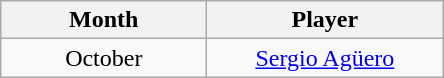<table class="wikitable" style="text-align:center">
<tr>
<th>Month</th>
<th>Player</th>
</tr>
<tr>
<td style="width:130px;">October</td>
<td style="width:150px;"> <a href='#'>Sergio Agüero</a></td>
</tr>
</table>
